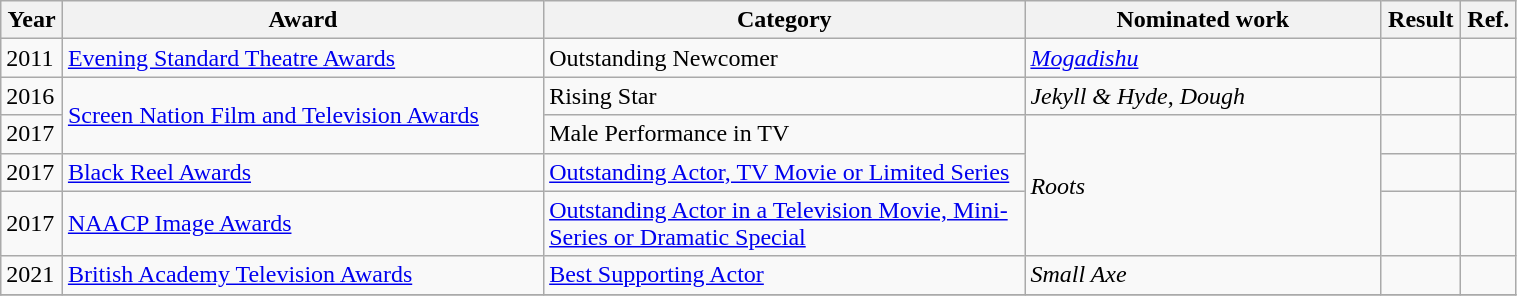<table width="80%" class="wikitable">
<tr>
<th width="10">Year</th>
<th width="300">Award</th>
<th width="300">Category</th>
<th width="220">Nominated work</th>
<th width="30">Result</th>
<th width="10">Ref.</th>
</tr>
<tr>
<td>2011</td>
<td><a href='#'>Evening Standard Theatre Awards</a></td>
<td>Outstanding Newcomer</td>
<td><em><a href='#'>Mogadishu</a></em></td>
<td></td>
<td></td>
</tr>
<tr>
<td>2016</td>
<td rowspan=2><a href='#'>Screen Nation Film and Television Awards</a></td>
<td>Rising Star</td>
<td><em>Jekyll & Hyde</em>, <em>Dough</em></td>
<td></td>
<td></td>
</tr>
<tr>
<td>2017</td>
<td>Male Performance in TV</td>
<td rowspan=3><em>Roots</em></td>
<td></td>
<td></td>
</tr>
<tr>
<td>2017</td>
<td><a href='#'>Black Reel Awards</a></td>
<td><a href='#'>Outstanding Actor, TV Movie or Limited Series</a></td>
<td></td>
<td></td>
</tr>
<tr>
<td>2017</td>
<td><a href='#'>NAACP Image Awards</a></td>
<td><a href='#'>Outstanding Actor in a Television Movie, Mini-Series or Dramatic Special</a></td>
<td></td>
<td></td>
</tr>
<tr>
<td>2021</td>
<td><a href='#'>British Academy Television Awards</a></td>
<td><a href='#'>Best Supporting Actor</a></td>
<td><em>Small Axe</em></td>
<td></td>
<td></td>
</tr>
<tr>
</tr>
</table>
